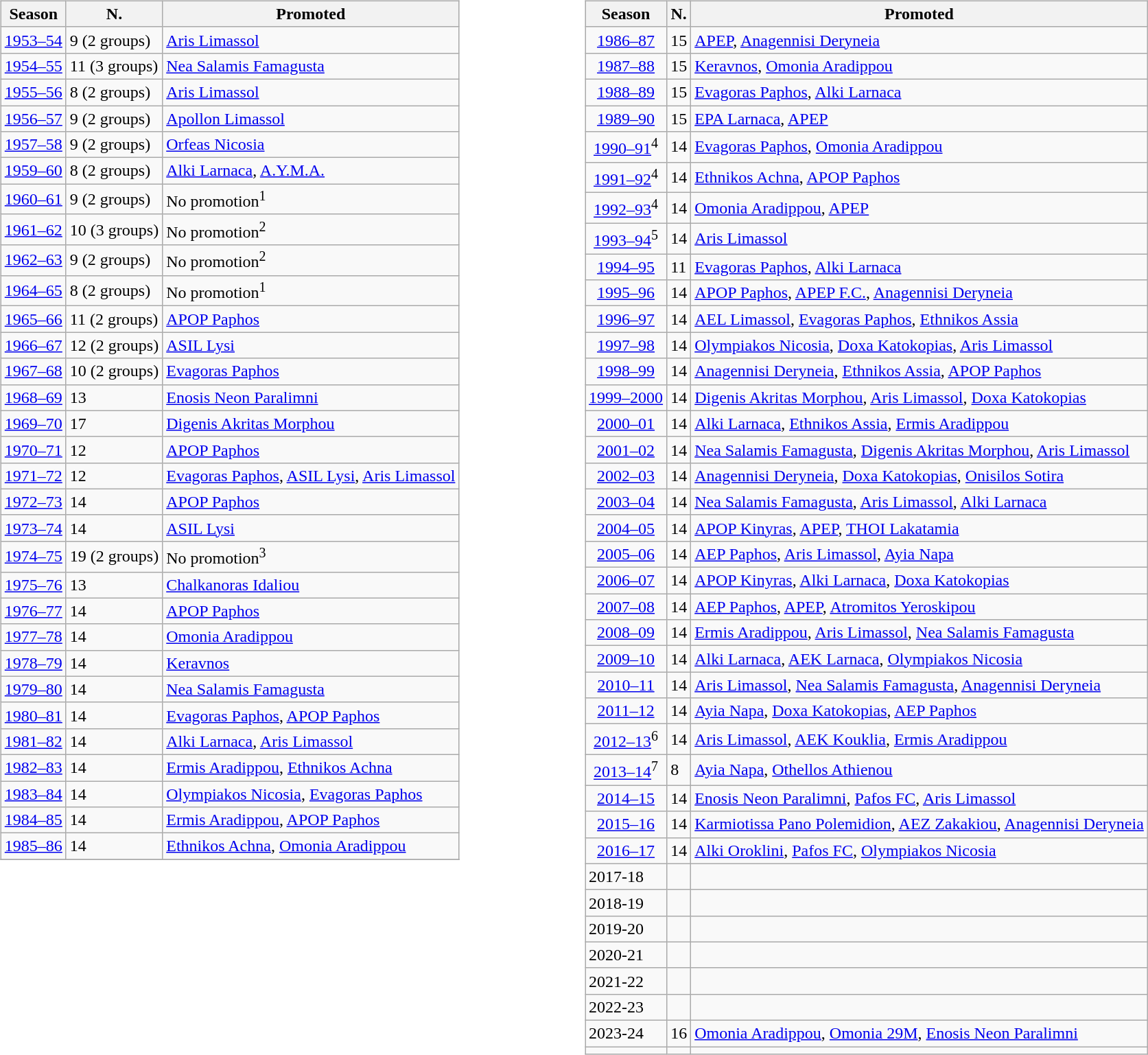<table>
<tr>
<td valign="top" width=50%><br><table class="wikitable" style="text-align:left style="font-size:90%">
<tr>
<th>Season</th>
<th><span><strong>N.</strong></span></th>
<th>Promoted</th>
</tr>
<tr>
<td style="text-align:center;"><a href='#'>1953–54</a></td>
<td>9 (2 groups)</td>
<td><a href='#'>Aris Limassol</a></td>
</tr>
<tr>
<td style="text-align:center;"><a href='#'>1954–55</a></td>
<td>11 (3 groups)</td>
<td><a href='#'>Nea Salamis Famagusta</a></td>
</tr>
<tr>
<td style="text-align:center;"><a href='#'>1955–56</a></td>
<td>8 (2 groups)</td>
<td><a href='#'>Aris Limassol</a></td>
</tr>
<tr>
<td style="text-align:center;"><a href='#'>1956–57</a></td>
<td>9 (2 groups)</td>
<td><a href='#'>Apollon Limassol</a></td>
</tr>
<tr>
<td style="text-align:center;"><a href='#'>1957–58</a></td>
<td>9 (2 groups)</td>
<td><a href='#'>Orfeas Nicosia</a></td>
</tr>
<tr>
<td style="text-align:center;"><a href='#'>1959–60</a></td>
<td>8 (2 groups)</td>
<td><a href='#'>Alki Larnaca</a>, <a href='#'>A.Y.M.A.</a></td>
</tr>
<tr>
<td style="text-align:center;"><a href='#'>1960–61</a></td>
<td>9 (2 groups)</td>
<td>No promotion<sup>1</sup></td>
</tr>
<tr>
<td style="text-align:center;"><a href='#'>1961–62</a></td>
<td>10 (3 groups)</td>
<td>No promotion<sup>2</sup></td>
</tr>
<tr>
<td style="text-align:center;"><a href='#'>1962–63</a></td>
<td>9 (2 groups)</td>
<td>No promotion<sup>2</sup></td>
</tr>
<tr>
<td style="text-align:center;"><a href='#'>1964–65</a></td>
<td>8 (2 groups)</td>
<td>No promotion<sup>1</sup></td>
</tr>
<tr>
<td style="text-align:center;"><a href='#'>1965–66</a></td>
<td>11 (2 groups)</td>
<td><a href='#'>APOP Paphos</a></td>
</tr>
<tr>
<td style="text-align:center;"><a href='#'>1966–67</a></td>
<td>12 (2 groups)</td>
<td><a href='#'>ASIL Lysi</a></td>
</tr>
<tr>
<td style="text-align:center;"><a href='#'>1967–68</a></td>
<td>10 (2 groups)</td>
<td><a href='#'>Evagoras Paphos</a></td>
</tr>
<tr>
<td style="text-align:center;"><a href='#'>1968–69</a></td>
<td>13</td>
<td><a href='#'>Enosis Neon Paralimni</a></td>
</tr>
<tr>
<td style="text-align:center;"><a href='#'>1969–70</a></td>
<td>17</td>
<td><a href='#'>Digenis Akritas Morphou</a></td>
</tr>
<tr>
<td style="text-align:center;"><a href='#'>1970–71</a></td>
<td>12</td>
<td><a href='#'>APOP Paphos</a></td>
</tr>
<tr>
<td style="text-align:center;"><a href='#'>1971–72</a></td>
<td>12</td>
<td><a href='#'>Evagoras Paphos</a>, <a href='#'>ASIL Lysi</a>, <a href='#'>Aris Limassol</a></td>
</tr>
<tr>
<td style="text-align:center;"><a href='#'>1972–73</a></td>
<td>14</td>
<td><a href='#'>APOP Paphos</a></td>
</tr>
<tr>
<td style="text-align:center;"><a href='#'>1973–74</a></td>
<td>14</td>
<td><a href='#'>ASIL Lysi</a></td>
</tr>
<tr>
<td style="text-align:center;"><a href='#'>1974–75</a></td>
<td>19 (2 groups)</td>
<td>No promotion<sup>3</sup></td>
</tr>
<tr>
<td style="text-align:center;"><a href='#'>1975–76</a></td>
<td>13</td>
<td><a href='#'>Chalkanoras Idaliou</a></td>
</tr>
<tr>
<td style="text-align:center;"><a href='#'>1976–77</a></td>
<td>14</td>
<td><a href='#'>APOP Paphos</a></td>
</tr>
<tr>
<td style="text-align:center;"><a href='#'>1977–78</a></td>
<td>14</td>
<td><a href='#'>Omonia Aradippou</a></td>
</tr>
<tr>
<td style="text-align:center;"><a href='#'>1978–79</a></td>
<td>14</td>
<td><a href='#'>Keravnos</a></td>
</tr>
<tr>
<td style="text-align:center;"><a href='#'>1979–80</a></td>
<td>14</td>
<td><a href='#'>Nea Salamis Famagusta</a></td>
</tr>
<tr>
<td style="text-align:center;"><a href='#'>1980–81</a></td>
<td>14</td>
<td><a href='#'>Evagoras Paphos</a>, <a href='#'>APOP Paphos</a></td>
</tr>
<tr>
<td style="text-align:center;"><a href='#'>1981–82</a></td>
<td>14</td>
<td><a href='#'>Alki Larnaca</a>, <a href='#'>Aris Limassol</a></td>
</tr>
<tr>
<td style="text-align:center;"><a href='#'>1982–83</a></td>
<td>14</td>
<td><a href='#'>Ermis Aradippou</a>, <a href='#'>Ethnikos Achna</a></td>
</tr>
<tr>
<td style="text-align:center;"><a href='#'>1983–84</a></td>
<td>14</td>
<td><a href='#'>Olympiakos Nicosia</a>, <a href='#'>Evagoras Paphos</a></td>
</tr>
<tr>
<td style="text-align:center;"><a href='#'>1984–85</a></td>
<td>14</td>
<td><a href='#'>Ermis Aradippou</a>, <a href='#'>APOP Paphos</a></td>
</tr>
<tr>
<td style="text-align:center;"><a href='#'>1985–86</a></td>
<td>14</td>
<td><a href='#'>Ethnikos Achna</a>, <a href='#'>Omonia Aradippou</a></td>
</tr>
<tr>
</tr>
</table>
</td>
<td valign="top" width=50%><br><table class="wikitable" style="text-align:left style="font-size:90%">
<tr>
<th>Season</th>
<th><span><strong>N.</strong></span></th>
<th>Promoted</th>
</tr>
<tr>
<td style="text-align:center;"><a href='#'>1986–87</a></td>
<td>15</td>
<td><a href='#'>APEP</a>, <a href='#'>Anagennisi Deryneia</a></td>
</tr>
<tr>
<td style="text-align:center;"><a href='#'>1987–88</a></td>
<td>15</td>
<td><a href='#'>Keravnos</a>, <a href='#'>Omonia Aradippou</a></td>
</tr>
<tr>
<td style="text-align:center;"><a href='#'>1988–89</a></td>
<td>15</td>
<td><a href='#'>Evagoras Paphos</a>, <a href='#'>Alki Larnaca</a></td>
</tr>
<tr>
<td style="text-align:center;"><a href='#'>1989–90</a></td>
<td>15</td>
<td><a href='#'>EPA Larnaca</a>, <a href='#'>APEP</a></td>
</tr>
<tr>
<td style="text-align:center;"><a href='#'>1990–91</a><sup>4</sup></td>
<td>14</td>
<td><a href='#'>Evagoras Paphos</a>, <a href='#'>Omonia Aradippou</a></td>
</tr>
<tr>
<td style="text-align:center;"><a href='#'>1991–92</a><sup>4</sup></td>
<td>14</td>
<td><a href='#'>Ethnikos Achna</a>, <a href='#'>APOP Paphos</a></td>
</tr>
<tr>
<td style="text-align:center;"><a href='#'>1992–93</a><sup>4</sup></td>
<td>14</td>
<td><a href='#'>Omonia Aradippou</a>, <a href='#'>APEP</a></td>
</tr>
<tr>
<td style="text-align:center;"><a href='#'>1993–94</a><sup>5</sup></td>
<td>14</td>
<td><a href='#'>Aris Limassol</a></td>
</tr>
<tr>
<td style="text-align:center;"><a href='#'>1994–95</a></td>
<td>11</td>
<td><a href='#'>Evagoras Paphos</a>, <a href='#'>Alki Larnaca</a></td>
</tr>
<tr>
<td style="text-align:center;"><a href='#'>1995–96</a></td>
<td>14</td>
<td><a href='#'>APOP Paphos</a>, <a href='#'>APEP F.C.</a>, <a href='#'>Anagennisi Deryneia</a></td>
</tr>
<tr>
<td style="text-align:center;"><a href='#'>1996–97</a></td>
<td>14</td>
<td><a href='#'>AEL Limassol</a>, <a href='#'>Evagoras Paphos</a>, <a href='#'>Ethnikos Assia</a></td>
</tr>
<tr>
<td style="text-align:center;"><a href='#'>1997–98</a></td>
<td>14</td>
<td><a href='#'>Olympiakos Nicosia</a>, <a href='#'>Doxa Katokopias</a>, <a href='#'>Aris Limassol</a></td>
</tr>
<tr>
<td style="text-align:center;"><a href='#'>1998–99</a></td>
<td>14</td>
<td><a href='#'>Anagennisi Deryneia</a>, <a href='#'>Ethnikos Assia</a>, <a href='#'>APOP Paphos</a></td>
</tr>
<tr>
<td style="text-align:center;"><a href='#'>1999–2000</a></td>
<td>14</td>
<td><a href='#'>Digenis Akritas Morphou</a>, <a href='#'>Aris Limassol</a>, <a href='#'>Doxa Katokopias</a></td>
</tr>
<tr>
<td style="text-align:center;"><a href='#'>2000–01</a></td>
<td>14</td>
<td><a href='#'>Alki Larnaca</a>, <a href='#'>Ethnikos Assia</a>, <a href='#'>Ermis Aradippou</a></td>
</tr>
<tr>
<td style="text-align:center;"><a href='#'>2001–02</a></td>
<td>14</td>
<td><a href='#'>Nea Salamis Famagusta</a>, <a href='#'>Digenis Akritas Morphou</a>, <a href='#'>Aris Limassol</a></td>
</tr>
<tr>
<td style="text-align:center;"><a href='#'>2002–03</a></td>
<td>14</td>
<td><a href='#'>Anagennisi Deryneia</a>, <a href='#'>Doxa Katokopias</a>, <a href='#'>Onisilos Sotira</a></td>
</tr>
<tr>
<td style="text-align:center;"><a href='#'>2003–04</a></td>
<td>14</td>
<td><a href='#'>Nea Salamis Famagusta</a>, <a href='#'>Aris Limassol</a>, <a href='#'>Alki Larnaca</a></td>
</tr>
<tr>
<td style="text-align:center;"><a href='#'>2004–05</a></td>
<td>14</td>
<td><a href='#'>APOP Kinyras</a>, <a href='#'>APEP</a>, <a href='#'>THOI Lakatamia</a></td>
</tr>
<tr>
<td style="text-align:center;"><a href='#'>2005–06</a></td>
<td>14</td>
<td><a href='#'>AEP Paphos</a>, <a href='#'>Aris Limassol</a>, <a href='#'>Ayia Napa</a></td>
</tr>
<tr>
<td style="text-align:center;"><a href='#'>2006–07</a></td>
<td>14</td>
<td><a href='#'>APOP Kinyras</a>, <a href='#'>Alki Larnaca</a>, <a href='#'>Doxa Katokopias</a></td>
</tr>
<tr>
<td style="text-align:center;"><a href='#'>2007–08</a></td>
<td>14</td>
<td><a href='#'>AEP Paphos</a>, <a href='#'>APEP</a>, <a href='#'>Atromitos Yeroskipou</a></td>
</tr>
<tr>
<td style="text-align:center;"><a href='#'>2008–09</a></td>
<td>14</td>
<td><a href='#'>Ermis Aradippou</a>, <a href='#'>Aris Limassol</a>, <a href='#'>Nea Salamis Famagusta</a></td>
</tr>
<tr>
<td style="text-align:center;"><a href='#'>2009–10</a></td>
<td>14</td>
<td><a href='#'>Alki Larnaca</a>, <a href='#'>AEK Larnaca</a>, <a href='#'>Olympiakos Nicosia</a></td>
</tr>
<tr>
<td style="text-align:center;"><a href='#'>2010–11</a></td>
<td>14</td>
<td><a href='#'>Aris Limassol</a>, <a href='#'>Nea Salamis Famagusta</a>, <a href='#'>Anagennisi Deryneia</a></td>
</tr>
<tr>
<td style="text-align:center;"><a href='#'>2011–12</a></td>
<td>14</td>
<td><a href='#'>Ayia Napa</a>, <a href='#'>Doxa Katokopias</a>, <a href='#'>AEP Paphos</a></td>
</tr>
<tr>
<td style="text-align:center;"><a href='#'>2012–13</a><sup>6</sup></td>
<td>14</td>
<td><a href='#'>Aris Limassol</a>, <a href='#'>AEK Kouklia</a>, <a href='#'>Ermis Aradippou</a></td>
</tr>
<tr>
<td style="text-align:center;"><a href='#'>2013–14</a><sup>7</sup></td>
<td>8</td>
<td><a href='#'>Ayia Napa</a>, <a href='#'>Othellos Athienou</a></td>
</tr>
<tr>
<td style="text-align:center;"><a href='#'>2014–15</a></td>
<td>14</td>
<td><a href='#'>Enosis Neon Paralimni</a>, <a href='#'>Pafos FC</a>, <a href='#'>Aris Limassol</a></td>
</tr>
<tr>
<td style="text-align:center;"><a href='#'>2015–16</a></td>
<td>14</td>
<td><a href='#'>Karmiotissa Pano Polemidion</a>, <a href='#'>AEZ Zakakiou</a>, <a href='#'>Anagennisi Deryneia</a></td>
</tr>
<tr>
<td style="text-align:center;"><a href='#'>2016–17</a></td>
<td>14</td>
<td><a href='#'>Alki Oroklini</a>, <a href='#'>Pafos FC</a>, <a href='#'>Olympiakos Nicosia</a></td>
</tr>
<tr>
<td>2017-18</td>
<td></td>
<td></td>
</tr>
<tr>
<td>2018-19</td>
<td></td>
<td></td>
</tr>
<tr>
<td>2019-20</td>
<td></td>
<td></td>
</tr>
<tr>
<td>2020-21</td>
<td></td>
<td></td>
</tr>
<tr>
<td>2021-22</td>
<td></td>
<td></td>
</tr>
<tr>
<td>2022-23</td>
<td></td>
<td></td>
</tr>
<tr>
<td>2023-24</td>
<td>16</td>
<td><a href='#'>Omonia Aradippou</a>, <a href='#'>Omonia 29M</a>, <a href='#'>Enosis Neon Paralimni</a></td>
</tr>
<tr>
<td></td>
<td></td>
<td></td>
</tr>
</table>
</td>
</tr>
</table>
